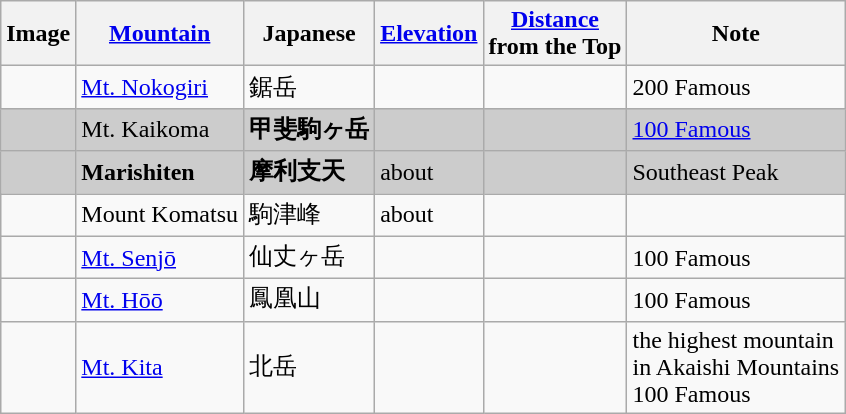<table class="wikitable">
<tr>
<th>Image</th>
<th><a href='#'>Mountain</a></th>
<th>Japanese</th>
<th><a href='#'>Elevation</a></th>
<th><a href='#'>Distance</a><br>from the Top</th>
<th>Note</th>
</tr>
<tr>
<td></td>
<td><a href='#'>Mt. Nokogiri</a></td>
<td>鋸岳</td>
<td></td>
<td></td>
<td>200 Famous</td>
</tr>
<tr style="background-color:#ccc">
<td></td>
<td>Mt. Kaikoma</td>
<td><strong>甲斐駒ヶ岳</strong></td>
<td></td>
<td></td>
<td><a href='#'>100 Famous</a></td>
</tr>
<tr style="background-color:#ccc">
<td></td>
<td><strong>Marishiten</strong></td>
<td><strong>摩利支天</strong></td>
<td>about </td>
<td></td>
<td>Southeast Peak</td>
</tr>
<tr>
<td></td>
<td>Mount Komatsu</td>
<td>駒津峰</td>
<td>about </td>
<td></td>
<td></td>
</tr>
<tr>
<td></td>
<td><a href='#'>Mt. Senjō</a></td>
<td>仙丈ヶ岳</td>
<td></td>
<td></td>
<td>100 Famous</td>
</tr>
<tr>
<td></td>
<td><a href='#'>Mt. Hōō</a></td>
<td>鳳凰山</td>
<td></td>
<td></td>
<td>100 Famous</td>
</tr>
<tr>
<td></td>
<td><a href='#'>Mt. Kita</a></td>
<td>北岳</td>
<td></td>
<td></td>
<td>the highest mountain<br>in Akaishi Mountains<br>100 Famous</td>
</tr>
</table>
